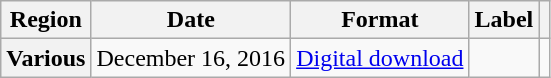<table class="wikitable plainrowheaders">
<tr>
<th scope="col">Region</th>
<th scope="col">Date</th>
<th scope="col">Format</th>
<th scope="col">Label</th>
<th scope="col"></th>
</tr>
<tr>
<th scope="row">Various</th>
<td>December 16, 2016</td>
<td><a href='#'>Digital download</a></td>
<td></td>
<td></td>
</tr>
</table>
